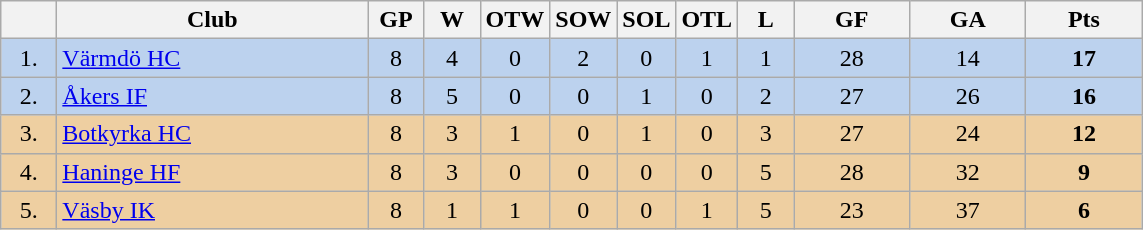<table class="wikitable">
<tr>
<th width="30"></th>
<th width="200">Club</th>
<th width="30">GP</th>
<th width="30">W</th>
<th width="30">OTW</th>
<th width="30">SOW</th>
<th width="30">SOL</th>
<th width="30">OTL</th>
<th width="30">L</th>
<th width="70">GF</th>
<th width="70">GA</th>
<th width="70">Pts</th>
</tr>
<tr bgcolor="#BCD2EE" align="center">
<td>1.</td>
<td align="left"><a href='#'>Värmdö HC</a></td>
<td>8</td>
<td>4</td>
<td>0</td>
<td>2</td>
<td>0</td>
<td>1</td>
<td>1</td>
<td>28</td>
<td>14</td>
<td><strong>17</strong></td>
</tr>
<tr bgcolor="#BCD2EE" align="center">
<td>2.</td>
<td align="left"><a href='#'>Åkers IF</a></td>
<td>8</td>
<td>5</td>
<td>0</td>
<td>0</td>
<td>1</td>
<td>0</td>
<td>2</td>
<td>27</td>
<td>26</td>
<td><strong>16</strong></td>
</tr>
<tr bgcolor="#EECFA1" align="center">
<td>3.</td>
<td align="left"><a href='#'>Botkyrka HC</a></td>
<td>8</td>
<td>3</td>
<td>1</td>
<td>0</td>
<td>1</td>
<td>0</td>
<td>3</td>
<td>27</td>
<td>24</td>
<td><strong>12</strong></td>
</tr>
<tr bgcolor="#EECFA1" align="center">
<td>4.</td>
<td align="left"><a href='#'>Haninge HF</a></td>
<td>8</td>
<td>3</td>
<td>0</td>
<td>0</td>
<td>0</td>
<td>0</td>
<td>5</td>
<td>28</td>
<td>32</td>
<td><strong>9</strong></td>
</tr>
<tr bgcolor="#EECFA1" align="center">
<td>5.</td>
<td align="left"><a href='#'>Väsby IK</a></td>
<td>8</td>
<td>1</td>
<td>1</td>
<td>0</td>
<td>0</td>
<td>1</td>
<td>5</td>
<td>23</td>
<td>37</td>
<td><strong>6</strong></td>
</tr>
</table>
